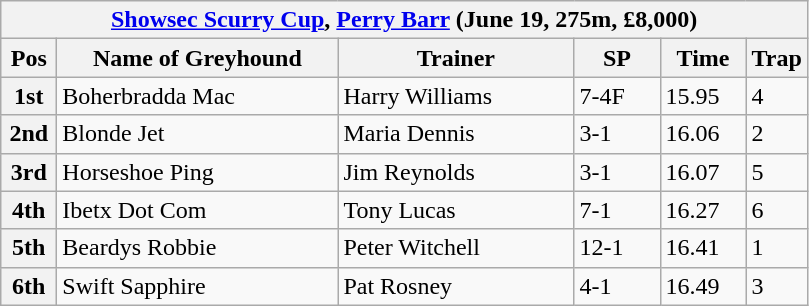<table class="wikitable">
<tr>
<th colspan="6"><a href='#'>Showsec Scurry Cup</a>, <a href='#'>Perry Barr</a> (June 19, 275m, £8,000)</th>
</tr>
<tr>
<th width=30>Pos</th>
<th width=180>Name of Greyhound</th>
<th width=150>Trainer</th>
<th width=50>SP</th>
<th width=50>Time</th>
<th width=30>Trap</th>
</tr>
<tr>
<th>1st</th>
<td>Boherbradda Mac</td>
<td>Harry Williams</td>
<td>7-4F</td>
<td>15.95</td>
<td>4</td>
</tr>
<tr>
<th>2nd</th>
<td>Blonde Jet</td>
<td>Maria Dennis</td>
<td>3-1</td>
<td>16.06</td>
<td>2</td>
</tr>
<tr>
<th>3rd</th>
<td>Horseshoe Ping</td>
<td>Jim Reynolds</td>
<td>3-1</td>
<td>16.07</td>
<td>5</td>
</tr>
<tr>
<th>4th</th>
<td>Ibetx Dot Com</td>
<td>Tony Lucas</td>
<td>7-1</td>
<td>16.27</td>
<td>6</td>
</tr>
<tr>
<th>5th</th>
<td>Beardys Robbie</td>
<td>Peter Witchell</td>
<td>12-1</td>
<td>16.41</td>
<td>1</td>
</tr>
<tr>
<th>6th</th>
<td>Swift Sapphire</td>
<td>Pat Rosney</td>
<td>4-1</td>
<td>16.49</td>
<td>3</td>
</tr>
</table>
